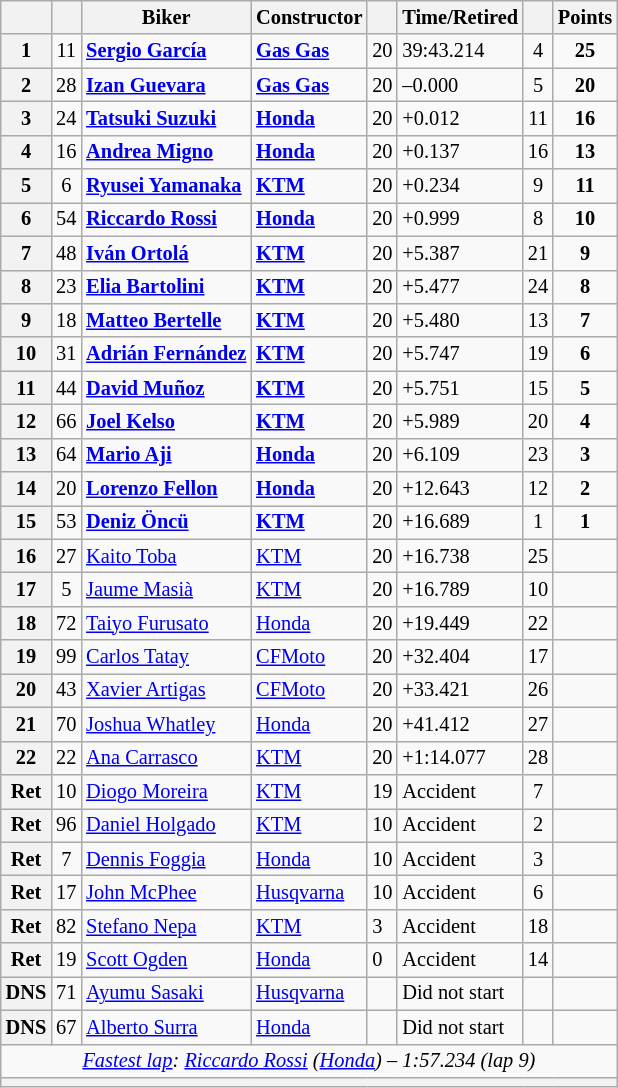<table class="wikitable sortable" style="font-size: 85%;">
<tr>
<th scope="col"></th>
<th scope="col"></th>
<th scope="col">Biker</th>
<th scope="col">Constructor</th>
<th scope="col" class="unsortable"></th>
<th scope="col" class="unsortable">Time/Retired</th>
<th scope="col"></th>
<th scope="col">Points</th>
</tr>
<tr>
<th scope="row">1</th>
<td align="center">11</td>
<td> <strong><a href='#'>Sergio García</a></strong></td>
<td><strong><a href='#'>Gas Gas</a></strong></td>
<td>20</td>
<td>39:43.214</td>
<td align="center">4</td>
<td align="center"><strong>25</strong></td>
</tr>
<tr>
<th scope="row">2</th>
<td align="center">28</td>
<td> <strong><a href='#'>Izan Guevara</a></strong></td>
<td><strong><a href='#'>Gas Gas</a></strong></td>
<td>20</td>
<td>–0.000</td>
<td align="center">5</td>
<td align="center"><strong>20</strong></td>
</tr>
<tr>
<th scope="row">3</th>
<td align="center">24</td>
<td> <strong><a href='#'>Tatsuki Suzuki</a></strong></td>
<td><strong><a href='#'>Honda</a></strong></td>
<td>20</td>
<td>+0.012</td>
<td align="center">11</td>
<td align="center"><strong>16</strong></td>
</tr>
<tr>
<th scope="row">4</th>
<td align="center">16</td>
<td> <strong><a href='#'>Andrea Migno</a></strong></td>
<td><strong><a href='#'>Honda</a></strong></td>
<td>20</td>
<td>+0.137</td>
<td align="center">16</td>
<td align="center"><strong>13</strong></td>
</tr>
<tr>
<th scope="row">5</th>
<td align="center">6</td>
<td> <strong><a href='#'>Ryusei Yamanaka</a></strong></td>
<td><strong><a href='#'>KTM</a></strong></td>
<td>20</td>
<td>+0.234</td>
<td align="center">9</td>
<td align="center"><strong>11</strong></td>
</tr>
<tr>
<th scope="row">6</th>
<td align="center">54</td>
<td> <strong><a href='#'>Riccardo Rossi</a></strong></td>
<td><strong><a href='#'>Honda</a></strong></td>
<td>20</td>
<td>+0.999</td>
<td align="center">8</td>
<td align="center"><strong>10</strong></td>
</tr>
<tr>
<th scope="row">7</th>
<td align="center">48</td>
<td> <strong><a href='#'>Iván Ortolá</a></strong></td>
<td><strong><a href='#'>KTM</a></strong></td>
<td>20</td>
<td>+5.387</td>
<td align="center">21</td>
<td align="center"><strong>9</strong></td>
</tr>
<tr>
<th scope="row">8</th>
<td align="center">23</td>
<td> <strong><a href='#'>Elia Bartolini</a></strong></td>
<td><strong><a href='#'>KTM</a></strong></td>
<td>20</td>
<td>+5.477</td>
<td align="center">24</td>
<td align="center"><strong>8</strong></td>
</tr>
<tr>
<th scope="row">9</th>
<td align="center">18</td>
<td> <strong><a href='#'>Matteo Bertelle</a></strong></td>
<td><strong><a href='#'>KTM</a></strong></td>
<td>20</td>
<td>+5.480</td>
<td align="center">13</td>
<td align="center"><strong>7</strong></td>
</tr>
<tr>
<th scope="row">10</th>
<td align="center">31</td>
<td> <strong><a href='#'>Adrián Fernández</a></strong></td>
<td><strong><a href='#'>KTM</a></strong></td>
<td>20</td>
<td>+5.747</td>
<td align="center">19</td>
<td align="center"><strong>6</strong></td>
</tr>
<tr>
<th scope="row">11</th>
<td align="center">44</td>
<td> <strong><a href='#'>David Muñoz</a></strong></td>
<td><strong><a href='#'>KTM</a></strong></td>
<td>20</td>
<td>+5.751</td>
<td align="center">15</td>
<td align="center"><strong>5</strong></td>
</tr>
<tr>
<th scope="row">12</th>
<td align="center">66</td>
<td> <strong><a href='#'>Joel Kelso</a></strong></td>
<td><strong><a href='#'>KTM</a></strong></td>
<td>20</td>
<td>+5.989</td>
<td align="center">20</td>
<td align="center"><strong>4</strong></td>
</tr>
<tr>
<th scope="row">13</th>
<td align="center">64</td>
<td> <strong><a href='#'>Mario Aji</a></strong></td>
<td><strong><a href='#'>Honda</a></strong></td>
<td>20</td>
<td>+6.109</td>
<td align="center">23</td>
<td align="center"><strong>3</strong></td>
</tr>
<tr>
<th scope="row">14</th>
<td align="center">20</td>
<td> <strong><a href='#'>Lorenzo Fellon</a></strong></td>
<td><strong><a href='#'>Honda</a></strong></td>
<td>20</td>
<td>+12.643</td>
<td align="center">12</td>
<td align="center"><strong>2</strong></td>
</tr>
<tr>
<th scope="row">15</th>
<td align="center">53</td>
<td> <strong><a href='#'>Deniz Öncü</a></strong></td>
<td><strong><a href='#'>KTM</a></strong></td>
<td>20</td>
<td>+16.689</td>
<td align="center">1</td>
<td align="center"><strong>1</strong></td>
</tr>
<tr>
<th scope="row">16</th>
<td align="center">27</td>
<td> <a href='#'>Kaito Toba</a></td>
<td><a href='#'>KTM</a></td>
<td>20</td>
<td>+16.738</td>
<td align="center">25</td>
<td></td>
</tr>
<tr>
<th scope="row">17</th>
<td align="center">5</td>
<td> <a href='#'>Jaume Masià</a></td>
<td><a href='#'>KTM</a></td>
<td>20</td>
<td>+16.789</td>
<td align="center">10</td>
<td align="center"></td>
</tr>
<tr>
<th scope="row">18</th>
<td align="center">72</td>
<td> <a href='#'>Taiyo Furusato</a></td>
<td><a href='#'>Honda</a></td>
<td>20</td>
<td>+19.449</td>
<td align="center">22</td>
<td></td>
</tr>
<tr>
<th scope="row">19</th>
<td align="center">99</td>
<td> <a href='#'>Carlos Tatay</a></td>
<td><a href='#'>CFMoto</a></td>
<td>20</td>
<td>+32.404</td>
<td align="center">17</td>
<td></td>
</tr>
<tr>
<th scope="row">20</th>
<td align="center">43</td>
<td> <a href='#'>Xavier Artigas</a></td>
<td><a href='#'>CFMoto</a></td>
<td>20</td>
<td>+33.421</td>
<td align="center">26</td>
<td></td>
</tr>
<tr>
<th scope="row">21</th>
<td align="center">70</td>
<td> <a href='#'>Joshua Whatley</a></td>
<td><a href='#'>Honda</a></td>
<td>20</td>
<td>+41.412</td>
<td align="center">27</td>
<td></td>
</tr>
<tr>
<th scope="row">22</th>
<td align="center">22</td>
<td> <a href='#'>Ana Carrasco</a></td>
<td><a href='#'>KTM</a></td>
<td>20</td>
<td>+1:14.077</td>
<td align="center">28</td>
<td></td>
</tr>
<tr>
<th scope="row">Ret</th>
<td align="center">10</td>
<td> <a href='#'>Diogo Moreira</a></td>
<td><a href='#'>KTM</a></td>
<td>19</td>
<td>Accident</td>
<td align="center">7</td>
<td></td>
</tr>
<tr>
<th scope="row">Ret</th>
<td align="center">96</td>
<td> <a href='#'>Daniel Holgado</a></td>
<td><a href='#'>KTM</a></td>
<td>10</td>
<td>Accident</td>
<td align="center">2</td>
<td></td>
</tr>
<tr>
<th scope="row">Ret</th>
<td align="center">7</td>
<td> <a href='#'>Dennis Foggia</a></td>
<td><a href='#'>Honda</a></td>
<td>10</td>
<td>Accident</td>
<td align="center">3</td>
<td></td>
</tr>
<tr>
<th scope="row">Ret</th>
<td align="center">17</td>
<td> <a href='#'>John McPhee</a></td>
<td><a href='#'>Husqvarna</a></td>
<td>10</td>
<td>Accident</td>
<td align="center">6</td>
<td></td>
</tr>
<tr>
<th scope="row">Ret</th>
<td align="center">82</td>
<td> <a href='#'>Stefano Nepa</a></td>
<td><a href='#'>KTM</a></td>
<td>3</td>
<td>Accident</td>
<td align="center">18</td>
<td></td>
</tr>
<tr>
<th scope="row">Ret</th>
<td align="center">19</td>
<td> <a href='#'>Scott Ogden</a></td>
<td><a href='#'>Honda</a></td>
<td>0</td>
<td>Accident</td>
<td align="center">14</td>
<td></td>
</tr>
<tr>
<th scope="row">DNS</th>
<td align="center">71</td>
<td> <a href='#'>Ayumu Sasaki</a></td>
<td><a href='#'>Husqvarna</a></td>
<td></td>
<td>Did not start</td>
<td align="center"></td>
<td></td>
</tr>
<tr>
<th scope="row">DNS</th>
<td align="center">67</td>
<td> <a href='#'>Alberto Surra</a></td>
<td><a href='#'>Honda</a></td>
<td></td>
<td>Did not start</td>
<td align="center"></td>
<td></td>
</tr>
<tr class="sortbottom">
<td colspan="8" style="text-align:center"><em><a href='#'>Fastest lap</a>:  <a href='#'>Riccardo Rossi</a> (<a href='#'>Honda</a>) – 1:57.234 (lap 9)</em></td>
</tr>
<tr>
<th colspan=8></th>
</tr>
</table>
